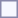<table style="border:1px solid #8888aa; background-color:#f7f8ff; padding:5px; font-size:95%; margin: 0px 12px 12px 0px;">
</table>
